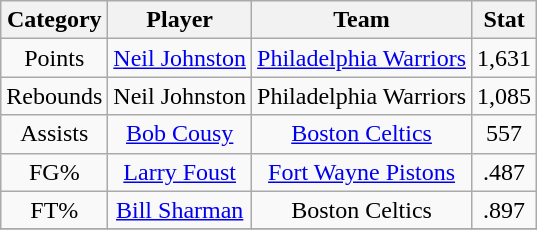<table class="wikitable" style="text-align:center">
<tr>
<th>Category</th>
<th>Player</th>
<th>Team</th>
<th>Stat</th>
</tr>
<tr>
<td>Points</td>
<td><a href='#'>Neil Johnston</a></td>
<td><a href='#'>Philadelphia Warriors</a></td>
<td>1,631</td>
</tr>
<tr>
<td>Rebounds</td>
<td>Neil Johnston</td>
<td>Philadelphia Warriors</td>
<td>1,085</td>
</tr>
<tr>
<td>Assists</td>
<td><a href='#'>Bob Cousy</a></td>
<td><a href='#'>Boston Celtics</a></td>
<td>557</td>
</tr>
<tr>
<td>FG%</td>
<td><a href='#'>Larry Foust</a></td>
<td><a href='#'>Fort Wayne Pistons</a></td>
<td>.487</td>
</tr>
<tr>
<td>FT%</td>
<td><a href='#'>Bill Sharman</a></td>
<td>Boston Celtics</td>
<td>.897</td>
</tr>
<tr>
</tr>
</table>
